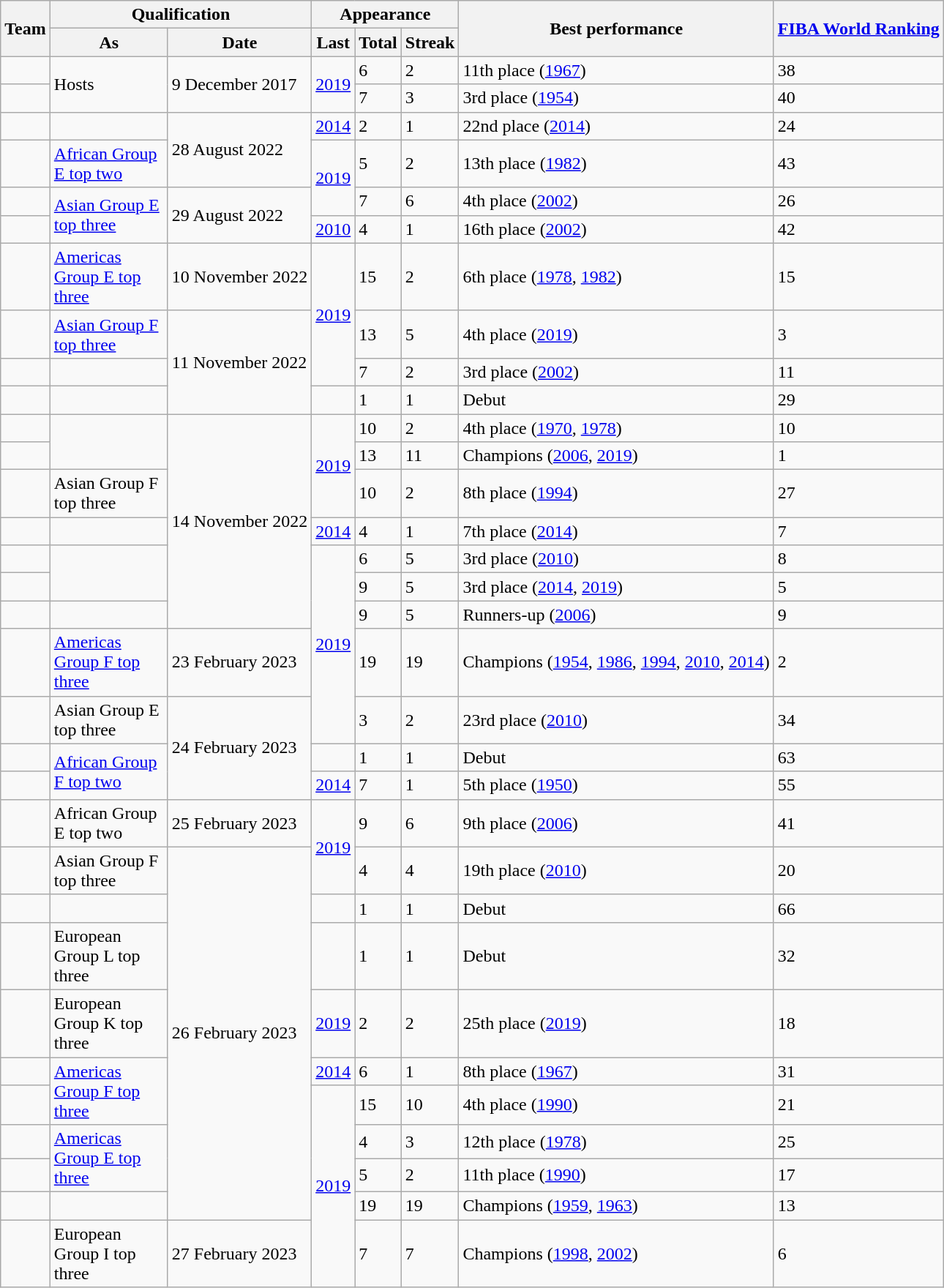<table class="wikitable">
<tr>
<th rowspan=2>Team</th>
<th colspan=2>Qualification</th>
<th colspan=3>Appearance</th>
<th rowspan=2>Best performance</th>
<th rowspan=2><a href='#'>FIBA World Ranking</a></th>
</tr>
<tr>
<th width=100px>As</th>
<th>Date</th>
<th>Last</th>
<th>Total</th>
<th>Streak</th>
</tr>
<tr>
<td></td>
<td rowspan=2>Hosts</td>
<td rowspan=2>9 December 2017</td>
<td rowspan=2><a href='#'>2019</a></td>
<td>6</td>
<td>2</td>
<td>11th place (<a href='#'>1967</a>)</td>
<td>38</td>
</tr>
<tr>
<td></td>
<td>7</td>
<td>3</td>
<td>3rd place (<a href='#'>1954</a>)</td>
<td>40</td>
</tr>
<tr>
<td></td>
<td><a href='#'></a></td>
<td rowspan=2>28 August 2022</td>
<td><a href='#'>2014</a></td>
<td>2</td>
<td>1</td>
<td>22nd place (<a href='#'>2014</a>)</td>
<td>24</td>
</tr>
<tr>
<td></td>
<td><a href='#'>African Group E top two</a></td>
<td rowspan=2><a href='#'>2019</a></td>
<td>5</td>
<td>2</td>
<td>13th place (<a href='#'>1982</a>)</td>
<td>43</td>
</tr>
<tr>
<td></td>
<td rowspan=2><a href='#'>Asian Group E top three</a></td>
<td rowspan=2>29 August 2022</td>
<td>7</td>
<td>6</td>
<td>4th place (<a href='#'>2002</a>)</td>
<td>26</td>
</tr>
<tr>
<td></td>
<td><a href='#'>2010</a></td>
<td>4</td>
<td>1</td>
<td>16th place (<a href='#'>2002</a>)</td>
<td>42</td>
</tr>
<tr>
<td></td>
<td><a href='#'>Americas Group E top three</a></td>
<td>10 November 2022</td>
<td rowspan=3><a href='#'>2019</a></td>
<td>15</td>
<td>2</td>
<td>6th place (<a href='#'>1978</a>, <a href='#'>1982</a>)</td>
<td>15</td>
</tr>
<tr>
<td></td>
<td><a href='#'>Asian Group F top three</a></td>
<td rowspan="3">11 November 2022</td>
<td>13</td>
<td>5</td>
<td>4th place (<a href='#'>2019</a>)</td>
<td>3</td>
</tr>
<tr>
<td></td>
<td></td>
<td>7</td>
<td>2</td>
<td>3rd place (<a href='#'>2002</a>)</td>
<td>11</td>
</tr>
<tr>
<td></td>
<td><a href='#'></a></td>
<td></td>
<td>1</td>
<td>1</td>
<td>Debut</td>
<td>29</td>
</tr>
<tr>
<td></td>
<td rowspan=2><a href='#'></a></td>
<td rowspan="7">14 November 2022</td>
<td rowspan=3><a href='#'>2019</a></td>
<td>10</td>
<td>2</td>
<td>4th place (<a href='#'>1970</a>, <a href='#'>1978</a>)</td>
<td>10</td>
</tr>
<tr>
<td></td>
<td>13</td>
<td>11</td>
<td>Champions (<a href='#'>2006</a>, <a href='#'>2019</a>)</td>
<td>1</td>
</tr>
<tr>
<td></td>
<td>Asian Group F top three</td>
<td>10</td>
<td>2</td>
<td>8th place (<a href='#'>1994</a>)</td>
<td>27</td>
</tr>
<tr>
<td></td>
<td></td>
<td><a href='#'>2014</a></td>
<td>4</td>
<td>1</td>
<td>7th place (<a href='#'>2014</a>)</td>
<td>7</td>
</tr>
<tr>
<td></td>
<td rowspan=2><a href='#'></a></td>
<td rowspan=5><a href='#'>2019</a></td>
<td>6</td>
<td>5</td>
<td>3rd place (<a href='#'>2010</a>)</td>
<td>8</td>
</tr>
<tr>
<td></td>
<td>9</td>
<td>5</td>
<td>3rd place (<a href='#'>2014</a>, <a href='#'>2019</a>)</td>
<td>5</td>
</tr>
<tr>
<td></td>
<td></td>
<td>9</td>
<td>5</td>
<td>Runners-up (<a href='#'>2006</a>)</td>
<td>9</td>
</tr>
<tr>
<td></td>
<td><a href='#'>Americas Group F top three</a></td>
<td>23 February 2023</td>
<td>19</td>
<td>19</td>
<td>Champions (<a href='#'>1954</a>, <a href='#'>1986</a>, <a href='#'>1994</a>, <a href='#'>2010</a>, <a href='#'>2014</a>)</td>
<td>2</td>
</tr>
<tr>
<td></td>
<td>Asian Group E top three</td>
<td rowspan="3">24 February 2023</td>
<td>3</td>
<td>2</td>
<td>23rd place (<a href='#'>2010</a>)</td>
<td>34</td>
</tr>
<tr>
<td></td>
<td rowspan=2><a href='#'>African Group F top two</a></td>
<td></td>
<td>1</td>
<td>1</td>
<td>Debut</td>
<td>63</td>
</tr>
<tr>
<td></td>
<td><a href='#'>2014</a></td>
<td>7</td>
<td>1</td>
<td>5th place (<a href='#'>1950</a>)</td>
<td>55</td>
</tr>
<tr>
<td></td>
<td>African Group E top two</td>
<td>25 February 2023</td>
<td rowspan=2><a href='#'>2019</a></td>
<td>9</td>
<td>6</td>
<td>9th place (<a href='#'>2006</a>)</td>
<td>41</td>
</tr>
<tr>
<td></td>
<td>Asian Group F top three</td>
<td rowspan=9>26 February 2023</td>
<td>4</td>
<td>4</td>
<td>19th place (<a href='#'>2010</a>)</td>
<td>20</td>
</tr>
<tr>
<td></td>
<td></td>
<td></td>
<td>1</td>
<td>1</td>
<td>Debut</td>
<td>66</td>
</tr>
<tr>
<td></td>
<td>European Group L top three</td>
<td></td>
<td>1</td>
<td>1</td>
<td>Debut</td>
<td>32</td>
</tr>
<tr>
<td></td>
<td>European Group K top three</td>
<td><a href='#'>2019</a></td>
<td>2</td>
<td>2</td>
<td>25th place (<a href='#'>2019</a>)</td>
<td>18</td>
</tr>
<tr>
<td></td>
<td rowspan=2><a href='#'>Americas Group F top three</a></td>
<td><a href='#'>2014</a></td>
<td>6</td>
<td>1</td>
<td>8th place (<a href='#'>1967</a>)</td>
<td>31</td>
</tr>
<tr>
<td></td>
<td rowspan=5><a href='#'>2019</a></td>
<td>15</td>
<td>10</td>
<td>4th place (<a href='#'>1990</a>)</td>
<td>21</td>
</tr>
<tr>
<td></td>
<td rowspan=2><a href='#'>Americas Group E top three</a></td>
<td>4</td>
<td>3</td>
<td>12th place (<a href='#'>1978</a>)</td>
<td>25</td>
</tr>
<tr>
<td></td>
<td>5</td>
<td>2</td>
<td>11th place (<a href='#'>1990</a>)</td>
<td>17</td>
</tr>
<tr>
<td></td>
<td></td>
<td>19</td>
<td>19</td>
<td>Champions (<a href='#'>1959</a>, <a href='#'>1963</a>)</td>
<td>13</td>
</tr>
<tr>
<td></td>
<td>European Group I top three</td>
<td>27 February 2023</td>
<td>7</td>
<td>7</td>
<td>Champions (<a href='#'>1998</a>, <a href='#'>2002</a>)</td>
<td>6</td>
</tr>
</table>
